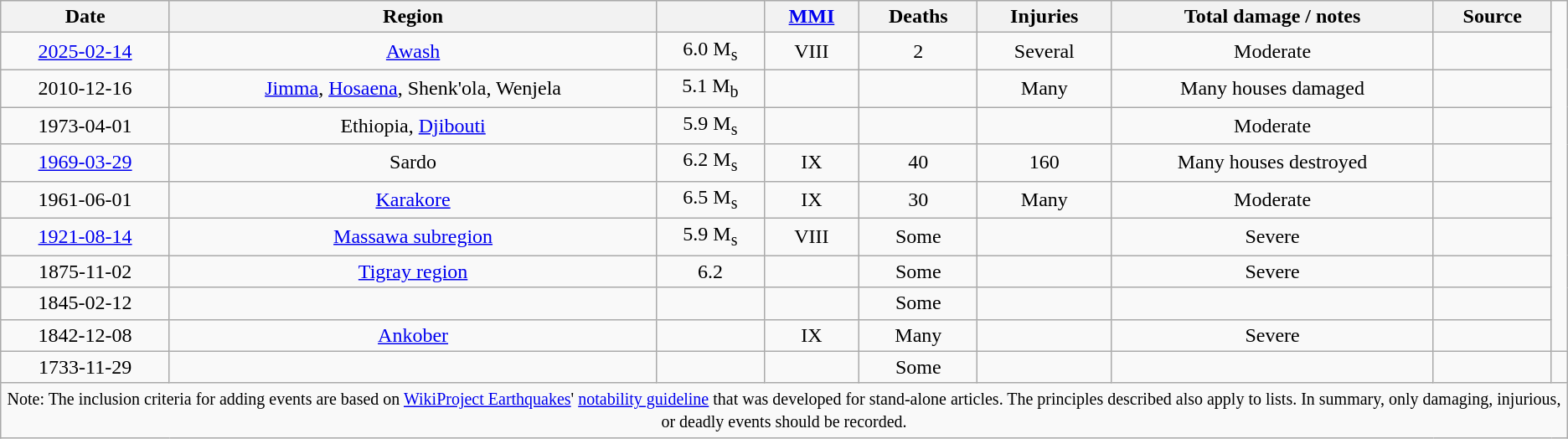<table class="wikitable sortable" style="text-align: center;">
<tr bgcolor="#ececec">
<th>Date</th>
<th>Region</th>
<th></th>
<th><a href='#'>MMI</a></th>
<th>Deaths</th>
<th>Injuries</th>
<th class="unsortable">Total damage / notes</th>
<th class="unsortable">Source</th>
</tr>
<tr>
<td><a href='#'>2025-02-14</a></td>
<td><a href='#'>Awash</a></td>
<td>6.0 M<sub>s</sub></td>
<td>VIII</td>
<td>2</td>
<td>Several</td>
<td>Moderate</td>
<td></td>
</tr>
<tr>
<td>2010-12-16</td>
<td><a href='#'>Jimma</a>, <a href='#'>Hosaena</a>, Shenk'ola, Wenjela</td>
<td>5.1 M<sub>b</sub></td>
<td></td>
<td></td>
<td>Many</td>
<td>Many houses damaged</td>
<td></td>
</tr>
<tr>
<td>1973-04-01</td>
<td>Ethiopia, <a href='#'>Djibouti</a></td>
<td>5.9 M<sub>s</sub></td>
<td></td>
<td></td>
<td></td>
<td>Moderate</td>
<td></td>
</tr>
<tr>
<td><a href='#'>1969-03-29</a></td>
<td>Sardo</td>
<td>6.2 M<sub>s</sub></td>
<td>IX</td>
<td>40</td>
<td>160</td>
<td>Many houses destroyed</td>
<td></td>
</tr>
<tr>
<td>1961-06-01</td>
<td><a href='#'>Karakore</a></td>
<td>6.5 M<sub>s</sub></td>
<td>IX</td>
<td>30</td>
<td>Many</td>
<td>Moderate</td>
<td></td>
</tr>
<tr>
<td><a href='#'>1921-08-14</a></td>
<td><a href='#'>Massawa subregion</a></td>
<td>5.9 M<sub>s</sub></td>
<td>VIII</td>
<td>Some</td>
<td></td>
<td>Severe</td>
<td></td>
</tr>
<tr>
<td>1875-11-02</td>
<td><a href='#'>Tigray region</a></td>
<td>6.2</td>
<td></td>
<td>Some</td>
<td></td>
<td>Severe</td>
<td></td>
</tr>
<tr>
<td>1845-02-12</td>
<td></td>
<td></td>
<td></td>
<td>Some</td>
<td></td>
<td></td>
<td></td>
</tr>
<tr>
<td>1842-12-08</td>
<td><a href='#'>Ankober</a></td>
<td></td>
<td>IX</td>
<td>Many</td>
<td></td>
<td>Severe</td>
<td></td>
</tr>
<tr>
<td>1733-11-29</td>
<td></td>
<td></td>
<td></td>
<td>Some</td>
<td></td>
<td></td>
<td></td>
<td></td>
</tr>
<tr class="sortbottom">
<td colspan="9" style="text-align: center;"><small>Note: The inclusion criteria for adding events are based on <a href='#'>WikiProject Earthquakes</a>' <a href='#'>notability guideline</a> that was developed for stand-alone articles. The principles described also apply to lists. In summary, only damaging, injurious, or deadly events should be recorded.</small></td>
</tr>
</table>
